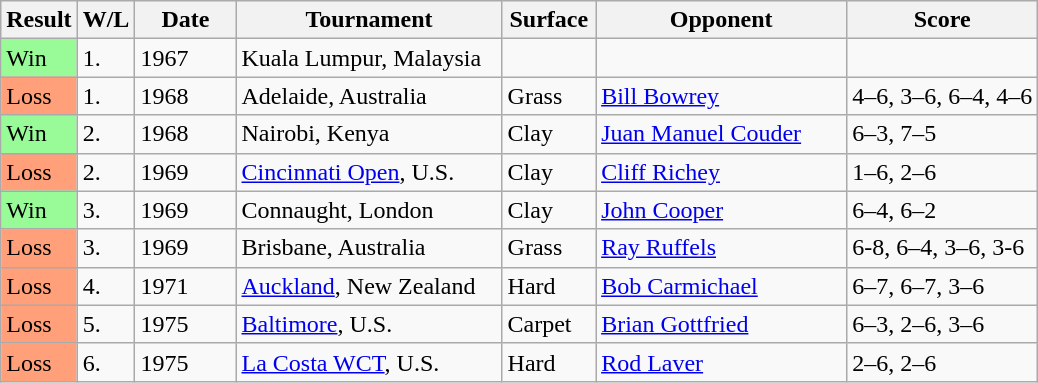<table class="sortable wikitable">
<tr>
<th style="width:40px">Result</th>
<th style="width:30px" class="unsortable">W/L</th>
<th style="width:60px">Date</th>
<th style="width:170px">Tournament</th>
<th style="width:55px">Surface</th>
<th style="width:160px">Opponent</th>
<th style="width:120px" class="unsortable">Score</th>
</tr>
<tr>
<td style="background:#98fb98;">Win</td>
<td>1.</td>
<td>1967</td>
<td>Kuala Lumpur, Malaysia</td>
<td></td>
<td></td>
<td></td>
</tr>
<tr>
<td style="background:#ffa07a;">Loss</td>
<td>1.</td>
<td>1968</td>
<td>Adelaide, Australia</td>
<td>Grass</td>
<td> <a href='#'>Bill Bowrey</a></td>
<td>4–6, 3–6, 6–4, 4–6</td>
</tr>
<tr>
<td style="background:#98fb98;">Win</td>
<td>2.</td>
<td>1968</td>
<td>Nairobi, Kenya</td>
<td>Clay</td>
<td> <a href='#'>Juan Manuel Couder</a></td>
<td>6–3, 7–5</td>
</tr>
<tr>
<td style="background:#ffa07a;">Loss</td>
<td>2.</td>
<td>1969</td>
<td><a href='#'>Cincinnati Open</a>, U.S.</td>
<td>Clay</td>
<td> <a href='#'>Cliff Richey</a></td>
<td>1–6, 2–6</td>
</tr>
<tr>
<td style="background:#98fb98;">Win</td>
<td>3.</td>
<td>1969</td>
<td>Connaught, London</td>
<td>Clay</td>
<td> <a href='#'>John Cooper</a></td>
<td>6–4, 6–2</td>
</tr>
<tr>
<td style="background:#ffa07a;">Loss</td>
<td>3.</td>
<td>1969</td>
<td>Brisbane, Australia</td>
<td>Grass</td>
<td> <a href='#'>Ray Ruffels</a></td>
<td>6-8, 6–4, 3–6, 3-6</td>
</tr>
<tr>
<td style="background:#ffa07a;">Loss</td>
<td>4.</td>
<td>1971</td>
<td><a href='#'>Auckland</a>, New Zealand</td>
<td>Hard</td>
<td> <a href='#'>Bob Carmichael</a></td>
<td>6–7, 6–7, 3–6</td>
</tr>
<tr>
<td style="background:#ffa07a;">Loss</td>
<td>5.</td>
<td>1975</td>
<td><a href='#'>Baltimore</a>, U.S.</td>
<td>Carpet</td>
<td> <a href='#'>Brian Gottfried</a></td>
<td>6–3, 2–6, 3–6</td>
</tr>
<tr>
<td style="background:#ffa07a;">Loss</td>
<td>6.</td>
<td>1975</td>
<td><a href='#'>La Costa WCT</a>, U.S.</td>
<td>Hard</td>
<td> <a href='#'>Rod Laver</a></td>
<td>2–6, 2–6</td>
</tr>
</table>
